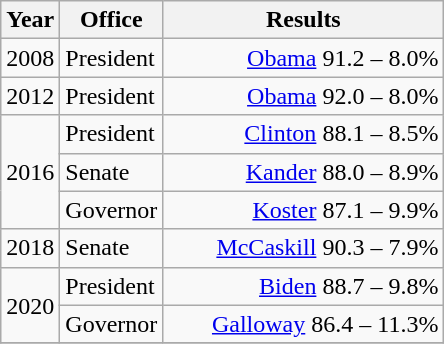<table class=wikitable>
<tr>
<th width="30">Year</th>
<th width="60">Office</th>
<th width="180">Results</th>
</tr>
<tr>
<td rowspan="1">2008</td>
<td>President</td>
<td align="right" ><a href='#'>Obama</a> 91.2 – 8.0%</td>
</tr>
<tr>
<td rowspan="1">2012</td>
<td>President</td>
<td align="right" ><a href='#'>Obama</a> 92.0 – 8.0%</td>
</tr>
<tr>
<td rowspan="3">2016</td>
<td>President</td>
<td align="right" ><a href='#'>Clinton</a> 88.1 – 8.5%</td>
</tr>
<tr>
<td>Senate</td>
<td align="right" ><a href='#'>Kander</a> 88.0 – 8.9%</td>
</tr>
<tr>
<td>Governor</td>
<td align="right" ><a href='#'>Koster</a> 87.1 – 9.9%</td>
</tr>
<tr>
<td rowspan="1">2018</td>
<td>Senate</td>
<td align="right" ><a href='#'>McCaskill</a> 90.3 – 7.9%</td>
</tr>
<tr>
<td rowspan="2">2020</td>
<td>President</td>
<td align="right" ><a href='#'>Biden</a> 88.7 – 9.8%</td>
</tr>
<tr>
<td>Governor</td>
<td align="right" ><a href='#'>Galloway</a> 86.4 – 11.3%</td>
</tr>
<tr>
</tr>
</table>
